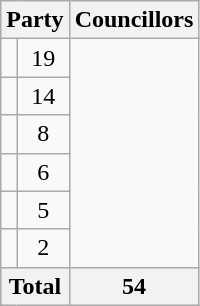<table class="wikitable">
<tr>
<th colspan=2>Party</th>
<th>Councillors</th>
</tr>
<tr>
<td></td>
<td align=center>19</td>
</tr>
<tr>
<td></td>
<td align=center>14</td>
</tr>
<tr>
<td></td>
<td align=center>8</td>
</tr>
<tr>
<td></td>
<td align=center>6</td>
</tr>
<tr>
<td></td>
<td align=center>5</td>
</tr>
<tr>
<td></td>
<td align=center>2</td>
</tr>
<tr>
<th colspan=2>Total</th>
<th align=center>54</th>
</tr>
</table>
